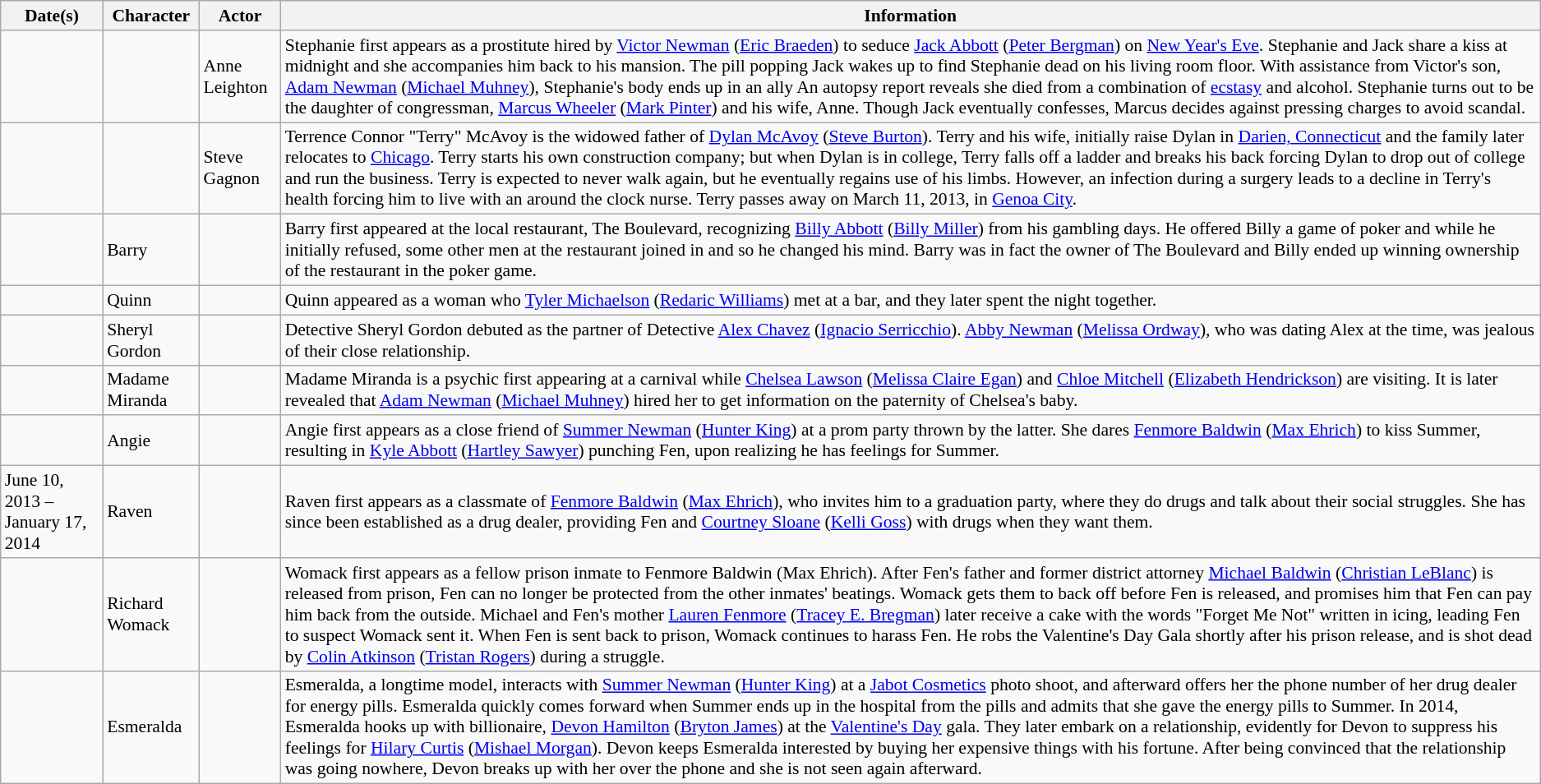<table class="wikitable" style="font-size:90%">
<tr>
<th>Date(s)</th>
<th>Character</th>
<th>Actor</th>
<th>Information</th>
</tr>
<tr>
<td></td>
<td></td>
<td>Anne Leighton</td>
<td>Stephanie first appears as a prostitute hired by <a href='#'>Victor Newman</a> (<a href='#'>Eric Braeden</a>) to seduce <a href='#'>Jack Abbott</a> (<a href='#'>Peter Bergman</a>) on <a href='#'>New Year's Eve</a>. Stephanie and Jack share a kiss at midnight and she accompanies him back to his mansion. The pill popping Jack wakes up to find Stephanie dead on his living room floor. With assistance from Victor's son, <a href='#'>Adam Newman</a> (<a href='#'>Michael Muhney</a>), Stephanie's body ends up in an ally An autopsy report reveals she died from a combination of <a href='#'>ecstasy</a> and alcohol. Stephanie turns out to be the daughter of congressman, <a href='#'>Marcus Wheeler</a> (<a href='#'>Mark Pinter</a>) and his wife, Anne. Though Jack eventually confesses, Marcus decides against pressing charges to avoid scandal.</td>
</tr>
<tr>
<td></td>
<td></td>
<td>Steve Gagnon</td>
<td>Terrence Connor "Terry" McAvoy is the widowed father of <a href='#'>Dylan McAvoy</a> (<a href='#'>Steve Burton</a>). Terry and his wife, initially raise Dylan in <a href='#'>Darien, Connecticut</a> and the family later relocates to <a href='#'>Chicago</a>. Terry starts his own construction company; but when Dylan is in college, Terry falls off a ladder and breaks his back forcing Dylan to drop out of college and run the business. Terry is expected to never walk again, but he eventually regains use of his limbs. However, an infection during a surgery leads to a decline in Terry's health forcing him to live with an around the clock nurse. Terry passes away on March 11, 2013, in <a href='#'>Genoa City</a>.</td>
</tr>
<tr>
<td></td>
<td>Barry</td>
<td></td>
<td>Barry first appeared at the local restaurant, The Boulevard, recognizing <a href='#'>Billy Abbott</a> (<a href='#'>Billy Miller</a>) from his gambling days. He offered Billy a game of poker and while he initially refused, some other men at the restaurant joined in and so he changed his mind. Barry was in fact the owner of The Boulevard and Billy ended up winning ownership of the restaurant in the poker game.</td>
</tr>
<tr>
<td></td>
<td>Quinn</td>
<td></td>
<td>Quinn appeared as a woman who <a href='#'>Tyler Michaelson</a> (<a href='#'>Redaric Williams</a>) met at a bar, and they later spent the night together.</td>
</tr>
<tr>
<td></td>
<td>Sheryl Gordon</td>
<td></td>
<td>Detective Sheryl Gordon debuted as the partner of Detective <a href='#'>Alex Chavez</a> (<a href='#'>Ignacio Serricchio</a>). <a href='#'>Abby Newman</a> (<a href='#'>Melissa Ordway</a>), who was dating Alex at the time, was jealous of their close relationship.</td>
</tr>
<tr>
<td></td>
<td>Madame Miranda</td>
<td></td>
<td>Madame Miranda is a psychic first appearing at a carnival while <a href='#'>Chelsea Lawson</a> (<a href='#'>Melissa Claire Egan</a>) and <a href='#'>Chloe Mitchell</a> (<a href='#'>Elizabeth Hendrickson</a>) are visiting. It is later revealed that <a href='#'>Adam Newman</a> (<a href='#'>Michael Muhney</a>) hired her to get information on the paternity of Chelsea's baby.</td>
</tr>
<tr>
<td></td>
<td>Angie</td>
<td></td>
<td>Angie first appears as a close friend of <a href='#'>Summer Newman</a> (<a href='#'>Hunter King</a>) at a prom party thrown by the latter. She dares <a href='#'>Fenmore Baldwin</a> (<a href='#'>Max Ehrich</a>) to kiss Summer, resulting in <a href='#'>Kyle Abbott</a> (<a href='#'>Hartley Sawyer</a>) punching Fen, upon realizing he has feelings for Summer.</td>
</tr>
<tr>
<td>June 10, 2013 – January 17, 2014</td>
<td>Raven</td>
<td></td>
<td>Raven first appears as a classmate of <a href='#'>Fenmore Baldwin</a> (<a href='#'>Max Ehrich</a>), who invites him to a graduation party, where they do drugs and talk about their social struggles. She has since been established as a drug dealer, providing Fen and <a href='#'>Courtney Sloane</a> (<a href='#'>Kelli Goss</a>) with drugs when they want them.</td>
</tr>
<tr>
<td></td>
<td>Richard Womack</td>
<td></td>
<td>Womack first appears as a fellow prison inmate to Fenmore Baldwin (Max Ehrich). After Fen's father and former district attorney <a href='#'>Michael Baldwin</a> (<a href='#'>Christian LeBlanc</a>) is released from prison, Fen can no longer be protected from the other inmates' beatings. Womack gets them to back off before Fen is released, and promises him that Fen can pay him back from the outside. Michael and Fen's mother <a href='#'>Lauren Fenmore</a> (<a href='#'>Tracey E. Bregman</a>) later receive a cake with the words "Forget Me Not" written in icing, leading Fen to suspect Womack sent it. When Fen is sent back to prison, Womack continues to harass Fen. He robs the Valentine's Day Gala shortly after his prison release, and is shot dead by <a href='#'>Colin Atkinson</a> (<a href='#'>Tristan Rogers</a>) during a struggle.</td>
</tr>
<tr>
<td></td>
<td>Esmeralda</td>
<td></td>
<td>Esmeralda, a longtime model, interacts with <a href='#'>Summer Newman</a> (<a href='#'>Hunter King</a>) at a <a href='#'>Jabot Cosmetics</a> photo shoot, and afterward offers her the phone number of her drug dealer for energy pills. Esmeralda quickly comes forward when Summer ends up in the hospital from the pills and admits that she gave the energy pills to Summer. In 2014, Esmeralda hooks up with billionaire, <a href='#'>Devon Hamilton</a> (<a href='#'>Bryton James</a>) at the <a href='#'>Valentine's Day</a> gala. They later embark on a relationship, evidently for Devon to suppress his feelings for <a href='#'>Hilary Curtis</a> (<a href='#'>Mishael Morgan</a>). Devon keeps Esmeralda interested by buying her expensive things with his fortune. After being convinced that the relationship was going nowhere, Devon breaks up with her over the phone and she is not seen again afterward.</td>
</tr>
</table>
